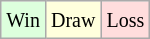<table class="wikitable">
<tr>
<td style="background-color: #ddffdd;"><small>Win</small></td>
<td style="background-color: #ffffdd;"><small>Draw</small></td>
<td style="background-color: #ffdddd;"><small>Loss</small></td>
</tr>
</table>
